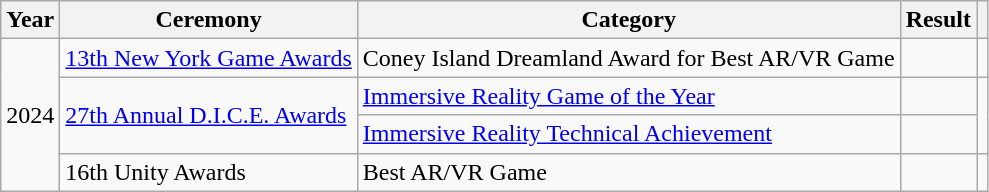<table class="wikitable plainrowheaders sortable" width="auto">
<tr>
<th scope="col">Year</th>
<th scope="col">Ceremony</th>
<th scope="col">Category</th>
<th scope="col">Result</th>
<th scope="col" class="unsortable"></th>
</tr>
<tr>
<td rowspan="4" style="text-align:center;">2024</td>
<td><a href='#'>13th New York Game Awards</a></td>
<td>Coney Island Dreamland Award for Best AR/VR Game</td>
<td></td>
<td rowspan="1"></td>
</tr>
<tr>
<td rowspan="2"><a href='#'>27th Annual D.I.C.E. Awards</a></td>
<td><a href='#'>Immersive Reality Game of the Year</a></td>
<td></td>
<td style="text-align:center;" rowspan="2"></td>
</tr>
<tr>
<td><a href='#'>Immersive Reality Technical Achievement</a></td>
<td></td>
</tr>
<tr>
<td>16th Unity Awards</td>
<td>Best AR/VR Game</td>
<td></td>
<td></td>
</tr>
</table>
